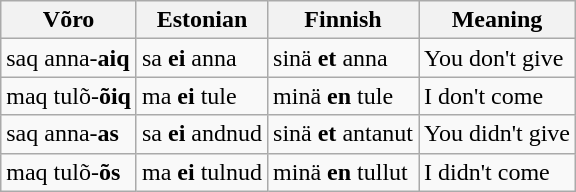<table class="wikitable">
<tr>
<th>Võro</th>
<th>Estonian</th>
<th>Finnish</th>
<th>Meaning</th>
</tr>
<tr>
<td>saq anna-<strong>aiq</strong></td>
<td>sa <strong>ei</strong> anna</td>
<td>sinä <strong>et</strong> anna</td>
<td>You don't give</td>
</tr>
<tr>
<td>maq tulõ-<strong>õiq</strong></td>
<td>ma <strong>ei</strong> tule</td>
<td>minä <strong>en</strong> tule</td>
<td>I don't come</td>
</tr>
<tr>
<td>saq anna-<strong>as</strong></td>
<td>sa <strong>ei</strong> andnud</td>
<td>sinä <strong>et</strong> antanut</td>
<td>You didn't give</td>
</tr>
<tr>
<td>maq tulõ-<strong>õs</strong></td>
<td>ma <strong>ei</strong> tulnud</td>
<td>minä <strong>en</strong> tullut</td>
<td>I didn't come</td>
</tr>
</table>
